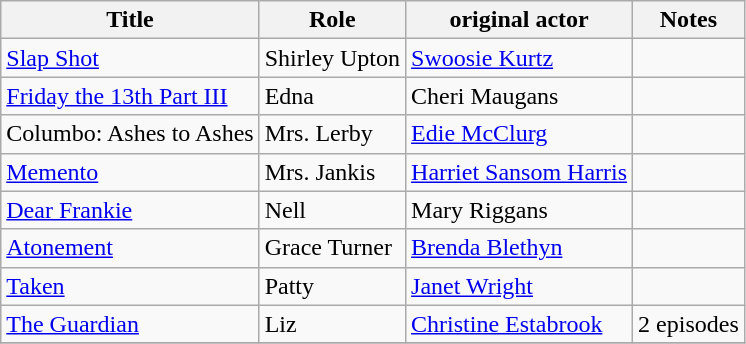<table class="wikitable">
<tr>
<th>Title</th>
<th>Role</th>
<th>original actor</th>
<th>Notes</th>
</tr>
<tr>
<td><a href='#'>Slap Shot</a></td>
<td>Shirley Upton</td>
<td><a href='#'>Swoosie Kurtz</a></td>
<td></td>
</tr>
<tr>
<td><a href='#'>Friday the 13th Part III</a></td>
<td>Edna</td>
<td>Cheri Maugans</td>
<td></td>
</tr>
<tr>
<td>Columbo: Ashes to Ashes</td>
<td>Mrs. Lerby</td>
<td><a href='#'>Edie McClurg</a></td>
<td></td>
</tr>
<tr>
<td><a href='#'>Memento</a></td>
<td>Mrs. Jankis</td>
<td><a href='#'>Harriet Sansom Harris</a></td>
<td></td>
</tr>
<tr>
<td><a href='#'>Dear Frankie</a></td>
<td>Nell</td>
<td>Mary Riggans</td>
<td></td>
</tr>
<tr>
<td><a href='#'>Atonement</a></td>
<td>Grace Turner</td>
<td><a href='#'>Brenda Blethyn</a></td>
<td></td>
</tr>
<tr>
<td><a href='#'>Taken</a></td>
<td>Patty</td>
<td><a href='#'>Janet Wright</a></td>
<td></td>
</tr>
<tr>
<td><a href='#'>The Guardian</a></td>
<td>Liz</td>
<td><a href='#'>Christine Estabrook</a></td>
<td>2 episodes</td>
</tr>
<tr>
</tr>
</table>
